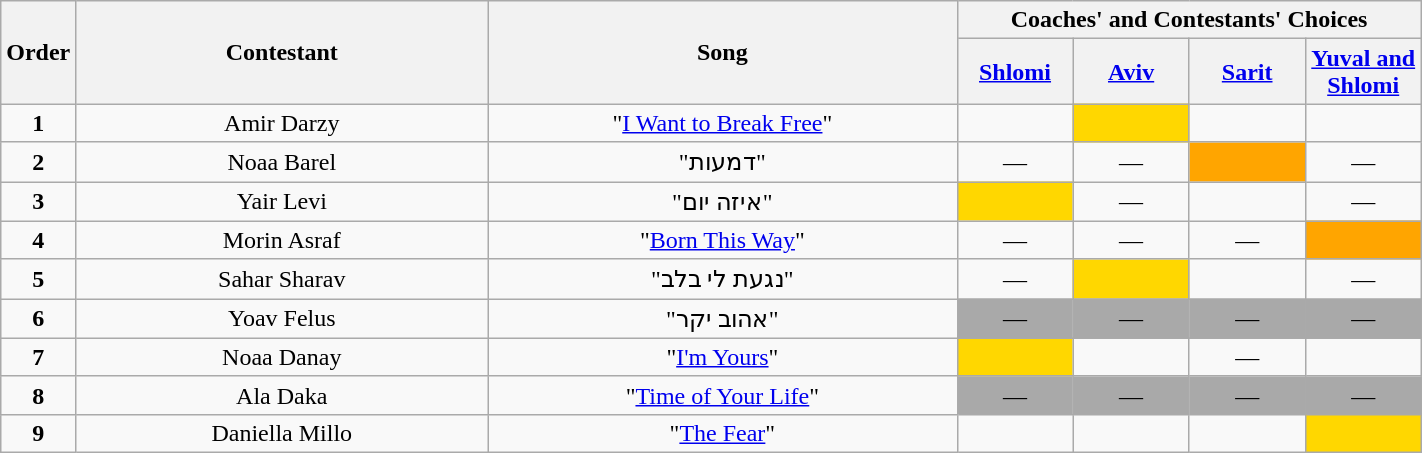<table class="wikitable" style="text-align: center; width:75%;">
<tr>
<th rowspan=2 width="05%">Order</th>
<th rowspan=2 width="29%">Contestant</th>
<th rowspan=2>Song</th>
<th colspan=4>Coaches' and Contestants' Choices</th>
</tr>
<tr>
<th style="width:70px;"><a href='#'>Shlomi</a></th>
<th style="width:70px;"><a href='#'>Aviv</a></th>
<th style="width:70px;"><a href='#'>Sarit</a></th>
<th style="width:70px;"><a href='#'>Yuval and Shlomi</a></th>
</tr>
<tr>
<td align="center"><strong>1</strong></td>
<td>Amir Darzy</td>
<td>"<a href='#'>I Want to Break Free</a>"</td>
<td style=";text-align:center;"></td>
<td style="background:gold;text-align:center;"></td>
<td style=";text-align:center;"></td>
<td style=";text-align:center;"></td>
</tr>
<tr>
<td align="center"><strong>2</strong></td>
<td>Noaa Barel</td>
<td>"דמעות"</td>
<td align="center">—</td>
<td align="center">—</td>
<td style="background:orange;text-align:center;"></td>
<td align="center">—</td>
</tr>
<tr>
<td align="center"><strong>3</strong></td>
<td>Yair Levi</td>
<td>"איזה יום"</td>
<td style="background:gold;text-align:center;"></td>
<td align="center">—</td>
<td style=";text-align:center;"></td>
<td align="center">—</td>
</tr>
<tr>
<td align="center"><strong>4</strong></td>
<td>Morin Asraf</td>
<td>"<a href='#'>Born This Way</a>"</td>
<td align="center">—</td>
<td align="center">—</td>
<td align="center">—</td>
<td style="background:orange;text-align:center;"></td>
</tr>
<tr>
<td align="center"><strong>5</strong></td>
<td>Sahar Sharav</td>
<td>"נגעת לי בלב"</td>
<td align="center">—</td>
<td style="background:gold;text-align:center;"></td>
<td style=";text-align:center;"></td>
<td align="center">—</td>
</tr>
<tr>
<td align="center"><strong>6</strong></td>
<td>Yoav Felus</td>
<td>"אהוב יקר"</td>
<td style="background:darkgrey;text-align:center;">—</td>
<td style="background:darkgrey;text-align:center;">—</td>
<td style="background:darkgrey;text-align:center;">—</td>
<td style="background:darkgrey;text-align:center;">—</td>
</tr>
<tr>
<td align="center"><strong>7</strong></td>
<td>Noaa Danay</td>
<td>"<a href='#'>I'm Yours</a>"</td>
<td style="background:gold;text-align:center;"></td>
<td style=";text-align:center;"></td>
<td align="center">—</td>
<td style=";text-align:center;"></td>
</tr>
<tr>
<td align="center"><strong>8</strong></td>
<td>Ala Daka</td>
<td>"<a href='#'>Time of Your Life</a>"</td>
<td style="background:darkgrey;text-align:center;">—</td>
<td style="background:darkgrey;text-align:center;">—</td>
<td style="background:darkgrey;text-align:center;">—</td>
<td style="background:darkgrey;text-align:center;">—</td>
</tr>
<tr>
<td align="center"><strong>9</strong></td>
<td>Daniella Millo</td>
<td>"<a href='#'>The Fear</a>"</td>
<td style=";text-align:center;"></td>
<td style=";text-align:center;"></td>
<td style=";text-align:center;"></td>
<td style="background:gold;text-align:center;"></td>
</tr>
</table>
